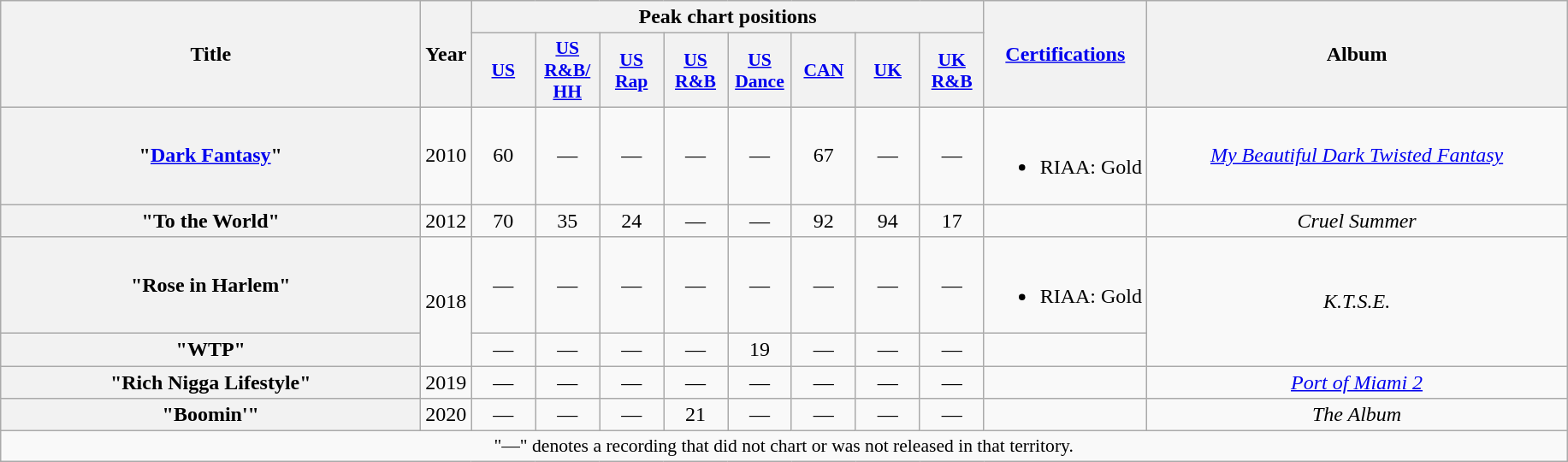<table class="wikitable plainrowheaders" style="text-align:center;">
<tr>
<th scope="col" rowspan="2" style="width:20em;">Title</th>
<th scope="col" rowspan="2" style="width:1em;">Year</th>
<th scope="col" colspan="8">Peak chart positions</th>
<th rowspan="2"><a href='#'>Certifications</a></th>
<th rowspan="2" scope="col" style="width:20em;">Album</th>
</tr>
<tr>
<th scope="col" style="width:3em;font-size:90%;"><a href='#'>US</a><br></th>
<th scope="col" style="width:3em;font-size:90%;"><a href='#'>US<br>R&B/<br>HH</a><br></th>
<th scope="col" style="width:3em;font-size:90%;"><a href='#'>US<br>Rap</a><br></th>
<th scope="col" style="width:3em;font-size:90%;"><a href='#'>US R&B</a><br></th>
<th scope="col" style="width:3em;font-size:90%;"><a href='#'>US<br>Dance</a><br></th>
<th scope="col" style="width:3em;font-size:90%;"><a href='#'>CAN</a><br></th>
<th scope="col" style="width:3em;font-size:90%;"><a href='#'>UK</a><br></th>
<th scope="col" style="width:3em;font-size:90%;"><a href='#'>UK<br>R&B</a><br></th>
</tr>
<tr>
<th scope="row">"<a href='#'>Dark Fantasy</a>"<br></th>
<td>2010</td>
<td>60</td>
<td>—</td>
<td>—</td>
<td>—</td>
<td>—</td>
<td>67</td>
<td>—</td>
<td>—</td>
<td><br><ul><li>RIAA: Gold</li></ul></td>
<td><em><a href='#'>My Beautiful Dark Twisted Fantasy</a></em></td>
</tr>
<tr>
<th scope="row">"To the World"<br></th>
<td>2012</td>
<td>70</td>
<td>35</td>
<td>24</td>
<td>—</td>
<td>—</td>
<td>92</td>
<td>94</td>
<td>17</td>
<td></td>
<td><em>Cruel Summer</em></td>
</tr>
<tr>
<th scope="row">"Rose in Harlem"</th>
<td rowspan="2">2018</td>
<td>—</td>
<td>—</td>
<td>—</td>
<td>—</td>
<td>—</td>
<td>—</td>
<td>—</td>
<td>—</td>
<td><br><ul><li>RIAA: Gold</li></ul></td>
<td rowspan="2"><em>K.T.S.E.</em></td>
</tr>
<tr>
<th scope="row">"WTP"</th>
<td>—</td>
<td>—</td>
<td>—</td>
<td>—</td>
<td>19</td>
<td>—</td>
<td>—</td>
<td>—</td>
<td></td>
</tr>
<tr>
<th scope="row">"Rich Nigga Lifestyle"<br></th>
<td>2019</td>
<td>—</td>
<td>—</td>
<td>—</td>
<td>—</td>
<td>—</td>
<td>—</td>
<td>—</td>
<td>—</td>
<td></td>
<td><em><a href='#'>Port of Miami 2</a></em></td>
</tr>
<tr>
<th scope="row">"Boomin'"<br></th>
<td>2020</td>
<td>—</td>
<td>—</td>
<td>—</td>
<td>21</td>
<td>—</td>
<td>—</td>
<td>—</td>
<td>—</td>
<td></td>
<td><em>The Album</em></td>
</tr>
<tr>
<td colspan="16" style="font-size:90%">"—" denotes a recording that did not chart or was not released in that territory.</td>
</tr>
</table>
